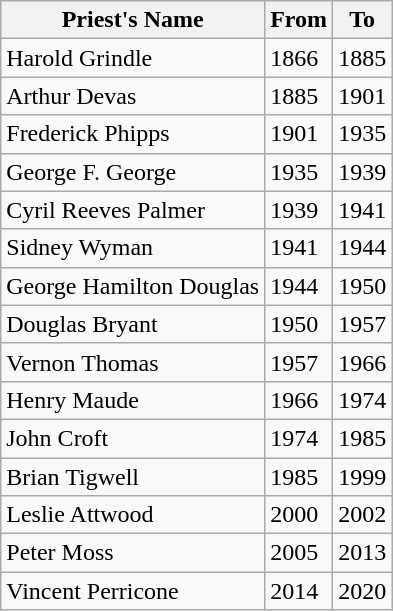<table class="wikitable">
<tr>
<th>Priest's Name</th>
<th>From</th>
<th>To</th>
</tr>
<tr>
<td>Harold Grindle</td>
<td>1866</td>
<td>1885</td>
</tr>
<tr>
<td>Arthur Devas</td>
<td>1885</td>
<td>1901</td>
</tr>
<tr>
<td>Frederick Phipps</td>
<td>1901</td>
<td>1935</td>
</tr>
<tr>
<td>George F. George</td>
<td>1935</td>
<td>1939</td>
</tr>
<tr>
<td>Cyril Reeves Palmer</td>
<td>1939</td>
<td>1941</td>
</tr>
<tr>
<td>Sidney Wyman</td>
<td>1941</td>
<td>1944</td>
</tr>
<tr>
<td>George Hamilton Douglas</td>
<td>1944</td>
<td>1950</td>
</tr>
<tr>
<td>Douglas Bryant</td>
<td>1950</td>
<td>1957</td>
</tr>
<tr>
<td>Vernon Thomas</td>
<td>1957</td>
<td>1966</td>
</tr>
<tr>
<td>Henry Maude</td>
<td>1966</td>
<td>1974</td>
</tr>
<tr>
<td>John Croft</td>
<td>1974</td>
<td>1985</td>
</tr>
<tr>
<td>Brian Tigwell</td>
<td>1985</td>
<td>1999</td>
</tr>
<tr>
<td>Leslie Attwood</td>
<td>2000</td>
<td>2002</td>
</tr>
<tr>
<td>Peter Moss</td>
<td>2005</td>
<td>2013</td>
</tr>
<tr>
<td>Vincent Perricone</td>
<td>2014</td>
<td>2020</td>
</tr>
</table>
